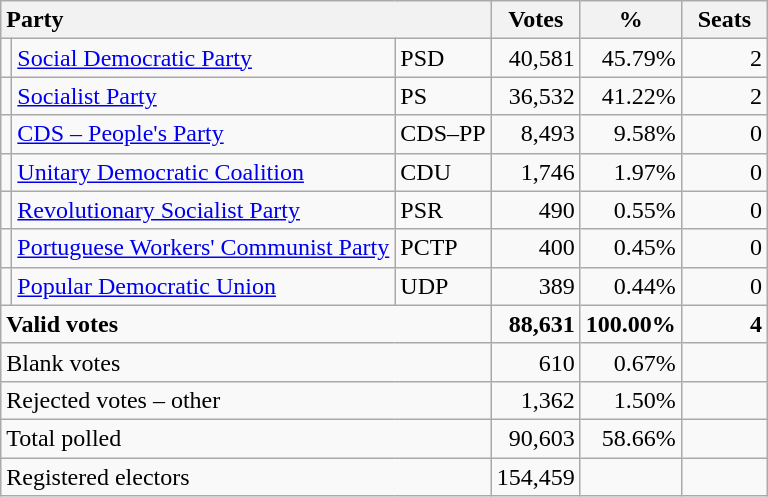<table class="wikitable" border="1" style="text-align:right;">
<tr>
<th style="text-align:left;" colspan=3>Party</th>
<th align=center width="50">Votes</th>
<th align=center width="50">%</th>
<th align=center width="50">Seats</th>
</tr>
<tr>
<td></td>
<td align=left><a href='#'>Social Democratic Party</a></td>
<td align=left>PSD</td>
<td>40,581</td>
<td>45.79%</td>
<td>2</td>
</tr>
<tr>
<td></td>
<td align=left><a href='#'>Socialist Party</a></td>
<td align=left>PS</td>
<td>36,532</td>
<td>41.22%</td>
<td>2</td>
</tr>
<tr>
<td></td>
<td align=left><a href='#'>CDS – People's Party</a></td>
<td align=left style="white-space: nowrap;">CDS–PP</td>
<td>8,493</td>
<td>9.58%</td>
<td>0</td>
</tr>
<tr>
<td></td>
<td align=left style="white-space: nowrap;"><a href='#'>Unitary Democratic Coalition</a></td>
<td align=left>CDU</td>
<td>1,746</td>
<td>1.97%</td>
<td>0</td>
</tr>
<tr>
<td></td>
<td align=left><a href='#'>Revolutionary Socialist Party</a></td>
<td align=left>PSR</td>
<td>490</td>
<td>0.55%</td>
<td>0</td>
</tr>
<tr>
<td></td>
<td align=left><a href='#'>Portuguese Workers' Communist Party</a></td>
<td align=left>PCTP</td>
<td>400</td>
<td>0.45%</td>
<td>0</td>
</tr>
<tr>
<td></td>
<td align=left><a href='#'>Popular Democratic Union</a></td>
<td align=left>UDP</td>
<td>389</td>
<td>0.44%</td>
<td>0</td>
</tr>
<tr style="font-weight:bold">
<td align=left colspan=3>Valid votes</td>
<td>88,631</td>
<td>100.00%</td>
<td>4</td>
</tr>
<tr>
<td align=left colspan=3>Blank votes</td>
<td>610</td>
<td>0.67%</td>
<td></td>
</tr>
<tr>
<td align=left colspan=3>Rejected votes – other</td>
<td>1,362</td>
<td>1.50%</td>
<td></td>
</tr>
<tr>
<td align=left colspan=3>Total polled</td>
<td>90,603</td>
<td>58.66%</td>
<td></td>
</tr>
<tr>
<td align=left colspan=3>Registered electors</td>
<td>154,459</td>
<td></td>
<td></td>
</tr>
</table>
